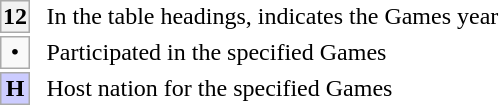<table>
<tr>
<td style="background:#f2f2f2; border:1px #aaa solid; text-align:center; width:1em"><strong>12</strong></td>
<td> </td>
<td>In the table headings, indicates the Games year</td>
</tr>
<tr>
<td style="background:#f9f9f9; border:1px #aaa solid; text-align:center; width:1em">•</td>
<td></td>
<td>Participated in the specified Games</td>
</tr>
<tr>
<td style="background:#ccccff; border:1px #aaa solid; text-align:center;"><strong>H</strong></td>
<td></td>
<td>Host nation for the specified Games</td>
</tr>
</table>
